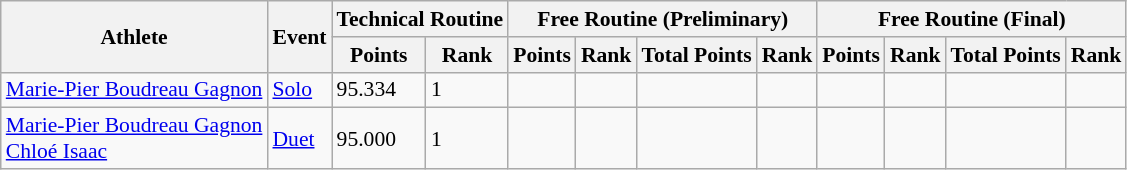<table class=wikitable style="font-size:90%">
<tr>
<th rowspan="2">Athlete</th>
<th rowspan="2">Event</th>
<th colspan="2">Technical Routine</th>
<th colspan="4">Free Routine (Preliminary)</th>
<th colspan="4">Free Routine (Final)</th>
</tr>
<tr>
<th>Points</th>
<th>Rank</th>
<th>Points</th>
<th>Rank</th>
<th>Total Points</th>
<th>Rank</th>
<th>Points</th>
<th>Rank</th>
<th>Total Points</th>
<th>Rank</th>
</tr>
<tr>
<td><a href='#'>Marie-Pier Boudreau Gagnon</a></td>
<td><a href='#'>Solo</a></td>
<td>95.334</td>
<td>1</td>
<td></td>
<td></td>
<td></td>
<td></td>
<td></td>
<td></td>
<td></td>
<td></td>
</tr>
<tr>
<td><a href='#'>Marie-Pier Boudreau Gagnon</a><br><a href='#'>Chloé Isaac</a></td>
<td><a href='#'>Duet</a></td>
<td>95.000</td>
<td>1</td>
<td></td>
<td></td>
<td></td>
<td></td>
<td></td>
<td></td>
<td></td>
<td></td>
</tr>
</table>
